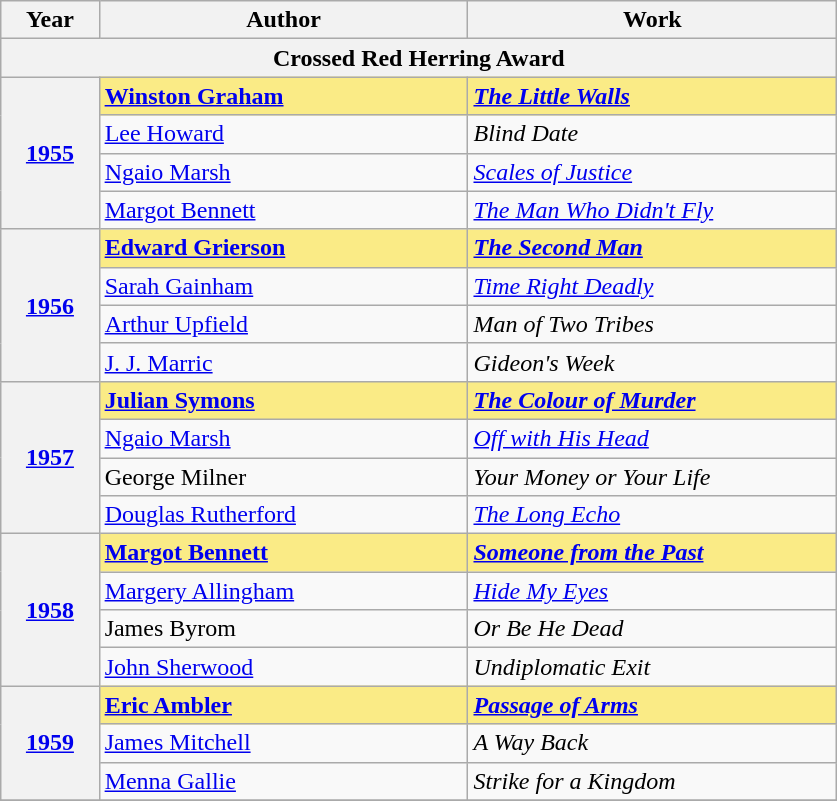<table class="wikitable sortable" style="text-align:left;">
<tr>
<th scope="col" style="width:8%;">Year</th>
<th scope="col" style="width:30%;">Author</th>
<th scope="col" style="width:30%;">Work</th>
</tr>
<tr>
<th colspan=3>Crossed Red Herring Award</th>
</tr>
<tr>
<th scope="row" rowspan=4 style="text-align:center"><a href='#'>1955</a></th>
<td style="background:#FAEB86;"><strong><a href='#'>Winston Graham</a> </strong></td>
<td style="background:#FAEB86;"><strong><em><a href='#'>The Little Walls</a></em></strong></td>
</tr>
<tr>
<td><a href='#'>Lee Howard</a></td>
<td><em>Blind Date</em></td>
</tr>
<tr>
<td><a href='#'>Ngaio Marsh</a></td>
<td><em><a href='#'>Scales of Justice</a></em></td>
</tr>
<tr>
<td><a href='#'>Margot Bennett</a></td>
<td><em><a href='#'>The Man Who Didn't Fly</a></em></td>
</tr>
<tr>
<th scope="row" rowspan=4 style="text-align:center"><a href='#'>1956</a></th>
<td style="background:#FAEB86;"><strong><a href='#'>Edward Grierson</a> </strong></td>
<td style="background:#FAEB86;"><strong><em><a href='#'>The Second Man</a></em></strong></td>
</tr>
<tr>
<td><a href='#'>Sarah Gainham</a></td>
<td><em><a href='#'>Time Right Deadly</a></em></td>
</tr>
<tr>
<td><a href='#'>Arthur Upfield</a></td>
<td><em>Man of Two Tribes</em></td>
</tr>
<tr>
<td><a href='#'>J. J. Marric</a></td>
<td><em>Gideon's Week</em></td>
</tr>
<tr>
<th scope="row" rowspan=4 style="text-align:center"><a href='#'>1957</a></th>
<td style="background:#FAEB86;"><strong><a href='#'>Julian Symons</a> </strong></td>
<td style="background:#FAEB86;"><strong><em><a href='#'>The Colour of Murder</a></em></strong></td>
</tr>
<tr>
<td><a href='#'>Ngaio Marsh</a></td>
<td><em><a href='#'>Off with His Head</a></em></td>
</tr>
<tr>
<td>George Milner</td>
<td><em>Your Money or Your Life</em></td>
</tr>
<tr>
<td><a href='#'>Douglas Rutherford</a></td>
<td><em><a href='#'>The Long Echo</a></em></td>
</tr>
<tr>
<th scope="row" rowspan=4 style="text-align:center"><a href='#'>1958</a></th>
<td style="background:#FAEB86;"><strong><a href='#'>Margot Bennett</a> </strong></td>
<td style="background:#FAEB86;"><strong><em><a href='#'>Someone from the Past</a></em></strong></td>
</tr>
<tr>
<td><a href='#'>Margery Allingham</a></td>
<td><em><a href='#'>Hide My Eyes</a></em></td>
</tr>
<tr>
<td>James Byrom</td>
<td><em>Or Be He Dead</em></td>
</tr>
<tr>
<td><a href='#'>John Sherwood</a></td>
<td><em>Undiplomatic Exit</em></td>
</tr>
<tr>
<th scope="row" rowspan=3 style="text-align:center"><a href='#'>1959</a></th>
<td style="background:#FAEB86;"><strong><a href='#'>Eric Ambler</a> </strong></td>
<td style="background:#FAEB86;"><strong><em><a href='#'>Passage of Arms</a></em></strong></td>
</tr>
<tr>
<td><a href='#'>James Mitchell</a></td>
<td><em>A Way Back</em></td>
</tr>
<tr>
<td><a href='#'>Menna Gallie</a></td>
<td><em>Strike for a Kingdom</em></td>
</tr>
<tr>
</tr>
</table>
